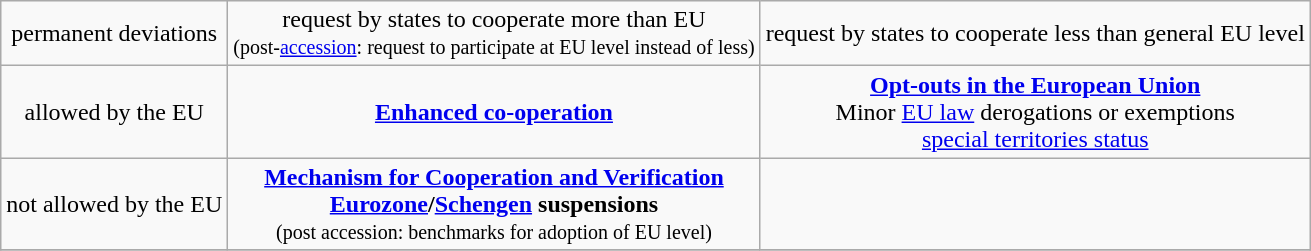<table class="wikitable" style="text-align: center">
<tr>
<td>permanent deviations</td>
<td>request by states to cooperate more than EU<br><small>(post-<a href='#'>accession</a>: request to participate at EU level instead of less)</small></td>
<td>request by states to cooperate less than general EU level</td>
</tr>
<tr>
<td>allowed by the EU</td>
<td><strong><a href='#'>Enhanced co-operation</a></strong></td>
<td><strong><a href='#'>Opt-outs in the European Union</a></strong><br>Minor <a href='#'>EU law</a> derogations or exemptions<br><a href='#'>special territories status</a></td>
</tr>
<tr>
<td>not allowed by the EU</td>
<td><strong><a href='#'>Mechanism for Cooperation and Verification</a></strong><br><strong><a href='#'>Eurozone</a>/<a href='#'>Schengen</a> suspensions</strong><br><small>(post accession: benchmarks for adoption of EU level)</small></td>
<td></td>
</tr>
<tr>
</tr>
</table>
